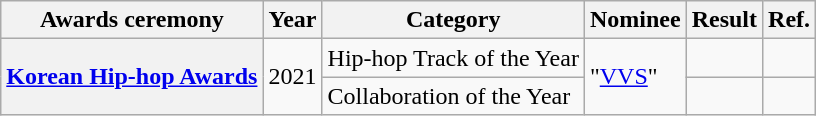<table class="wikitable plainrowheaders">
<tr>
<th>Awards ceremony</th>
<th>Year</th>
<th>Category</th>
<th>Nominee</th>
<th>Result</th>
<th>Ref.</th>
</tr>
<tr>
<th scope="row" rowspan="2"><a href='#'>Korean Hip-hop Awards</a></th>
<td rowspan="2">2021</td>
<td>Hip-hop Track of the Year</td>
<td rowspan="2" ! scope="row">"<a href='#'>VVS</a>"</td>
<td></td>
<td align="center"></td>
</tr>
<tr>
<td>Collaboration of the Year</td>
<td></td>
<td align="center"></td>
</tr>
</table>
